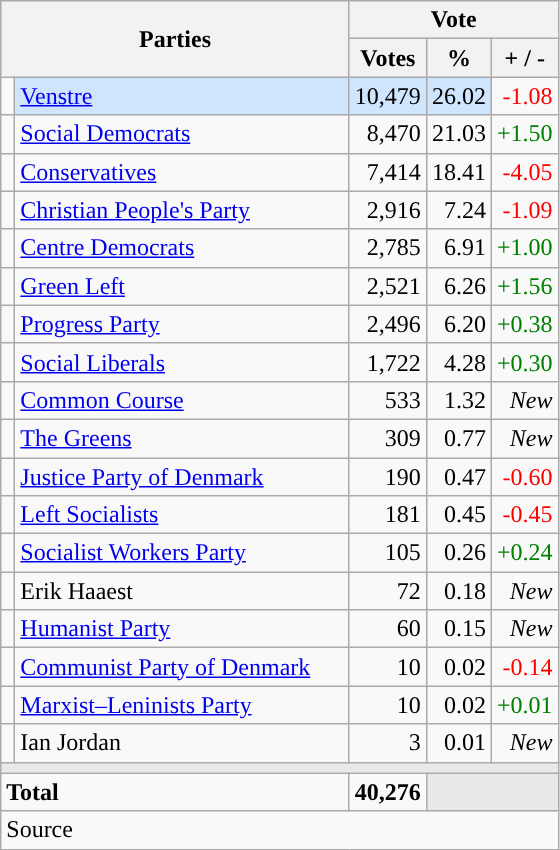<table class="wikitable" style="text-align:right;">
<tr>
<th style="text-align:centre;" rowspan="2" colspan="2" width="225">Parties</th>
<th colspan="3">Vote</th>
</tr>
<tr>
<th width="15">Votes</th>
<th width="15">%</th>
<th width="15">+ / -</th>
</tr>
<tr>
<td width="2" style="color:inherit;background:"></td>
<td bgcolor=#cfe5fe  align="left"><a href='#'>Venstre</a></td>
<td bgcolor=#cfe5fe>10,479</td>
<td bgcolor=#cfe5fe>26.02</td>
<td style=color:red;>-1.08</td>
</tr>
<tr>
<td width="2" style="color:inherit;background:"></td>
<td align="left"><a href='#'>Social Democrats</a></td>
<td>8,470</td>
<td>21.03</td>
<td style=color:green;>+1.50</td>
</tr>
<tr>
<td width="2" style="color:inherit;background:"></td>
<td align="left"><a href='#'>Conservatives</a></td>
<td>7,414</td>
<td>18.41</td>
<td style=color:red;>-4.05</td>
</tr>
<tr>
<td width="2" style="color:inherit;background:"></td>
<td align="left"><a href='#'>Christian People's Party</a></td>
<td>2,916</td>
<td>7.24</td>
<td style=color:red;>-1.09</td>
</tr>
<tr>
<td width="2" style="color:inherit;background:"></td>
<td align="left"><a href='#'>Centre Democrats</a></td>
<td>2,785</td>
<td>6.91</td>
<td style=color:green;>+1.00</td>
</tr>
<tr>
<td width="2" style="color:inherit;background:"></td>
<td align="left"><a href='#'>Green Left</a></td>
<td>2,521</td>
<td>6.26</td>
<td style=color:green;>+1.56</td>
</tr>
<tr>
<td width="2" style="color:inherit;background:"></td>
<td align="left"><a href='#'>Progress Party</a></td>
<td>2,496</td>
<td>6.20</td>
<td style=color:green;>+0.38</td>
</tr>
<tr>
<td width="2" style="color:inherit;background:"></td>
<td align="left"><a href='#'>Social Liberals</a></td>
<td>1,722</td>
<td>4.28</td>
<td style=color:green;>+0.30</td>
</tr>
<tr>
<td width="2" style="color:inherit;background:"></td>
<td align="left"><a href='#'>Common Course</a></td>
<td>533</td>
<td>1.32</td>
<td><em>New</em></td>
</tr>
<tr>
<td width="2" style="color:inherit;background:"></td>
<td align="left"><a href='#'>The Greens</a></td>
<td>309</td>
<td>0.77</td>
<td><em>New</em></td>
</tr>
<tr>
<td width="2" style="color:inherit;background:"></td>
<td align="left"><a href='#'>Justice Party of Denmark</a></td>
<td>190</td>
<td>0.47</td>
<td style=color:red;>-0.60</td>
</tr>
<tr>
<td width="2" style="color:inherit;background:"></td>
<td align="left"><a href='#'>Left Socialists</a></td>
<td>181</td>
<td>0.45</td>
<td style=color:red;>-0.45</td>
</tr>
<tr>
<td width="2" style="color:inherit;background:"></td>
<td align="left"><a href='#'>Socialist Workers Party</a></td>
<td>105</td>
<td>0.26</td>
<td style=color:green;>+0.24</td>
</tr>
<tr>
<td width="2" style="color:inherit;background:"></td>
<td align="left">Erik Haaest</td>
<td>72</td>
<td>0.18</td>
<td><em>New</em></td>
</tr>
<tr>
<td width="2" style="color:inherit;background:"></td>
<td align="left"><a href='#'>Humanist Party</a></td>
<td>60</td>
<td>0.15</td>
<td><em>New</em></td>
</tr>
<tr>
<td width="2" style="color:inherit;background:"></td>
<td align="left"><a href='#'>Communist Party of Denmark</a></td>
<td>10</td>
<td>0.02</td>
<td style=color:red;>-0.14</td>
</tr>
<tr>
<td width="2" style="color:inherit;background:"></td>
<td align="left"><a href='#'>Marxist–Leninists Party</a></td>
<td>10</td>
<td>0.02</td>
<td style=color:green;>+0.01</td>
</tr>
<tr>
<td width="2" style="color:inherit;background:"></td>
<td align="left">Ian Jordan</td>
<td>3</td>
<td>0.01</td>
<td><em>New</em></td>
</tr>
<tr>
<td colspan="7" bgcolor="#E9E9E9"></td>
</tr>
<tr>
<td align="left" colspan="2"><strong>Total</strong></td>
<td><strong>40,276</strong></td>
<td bgcolor="#E9E9E9" colspan="2"></td>
</tr>
<tr>
<td align="left" colspan="6">Source</td>
</tr>
</table>
